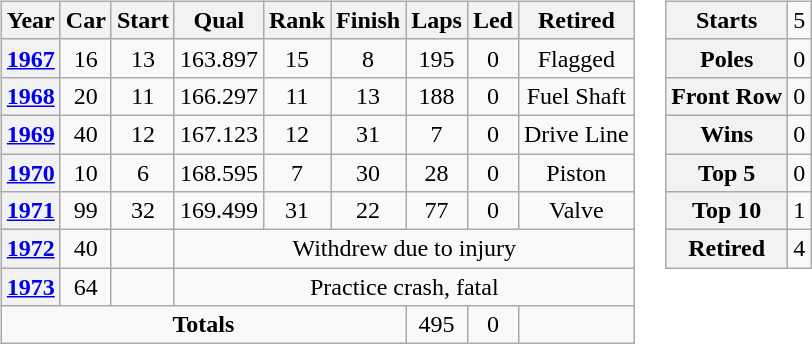<table>
<tr ---- valign="top">
<td><br><table class="wikitable" style="text-align:center">
<tr>
<th>Year</th>
<th>Car</th>
<th>Start</th>
<th>Qual</th>
<th>Rank</th>
<th>Finish</th>
<th>Laps</th>
<th>Led</th>
<th>Retired</th>
</tr>
<tr>
<th><a href='#'>1967</a></th>
<td>16</td>
<td>13</td>
<td>163.897</td>
<td>15</td>
<td>8</td>
<td>195</td>
<td>0</td>
<td>Flagged</td>
</tr>
<tr>
<th><a href='#'>1968</a></th>
<td>20</td>
<td>11</td>
<td>166.297</td>
<td>11</td>
<td>13</td>
<td>188</td>
<td>0</td>
<td>Fuel Shaft</td>
</tr>
<tr>
<th><a href='#'>1969</a></th>
<td>40</td>
<td>12</td>
<td>167.123</td>
<td>12</td>
<td>31</td>
<td>7</td>
<td>0</td>
<td>Drive Line</td>
</tr>
<tr>
<th><a href='#'>1970</a></th>
<td>10</td>
<td>6</td>
<td>168.595</td>
<td>7</td>
<td>30</td>
<td>28</td>
<td>0</td>
<td>Piston</td>
</tr>
<tr>
<th><a href='#'>1971</a></th>
<td>99</td>
<td>32</td>
<td>169.499</td>
<td>31</td>
<td>22</td>
<td>77</td>
<td>0</td>
<td>Valve</td>
</tr>
<tr>
<th><a href='#'>1972</a></th>
<td>40</td>
<td> </td>
<td colspan=6>Withdrew due to injury</td>
</tr>
<tr>
<th><a href='#'>1973</a></th>
<td>64</td>
<td> </td>
<td colspan=6>Practice crash, fatal</td>
</tr>
<tr>
<td colspan="6"><strong>Totals</strong></td>
<td>495</td>
<td>0</td>
<td></td>
</tr>
</table>
</td>
<td><br><table class="wikitable" style="text-align:center">
<tr>
<th>Starts</th>
<td>5</td>
</tr>
<tr>
<th>Poles</th>
<td>0</td>
</tr>
<tr>
<th>Front Row</th>
<td>0</td>
</tr>
<tr>
<th>Wins</th>
<td>0</td>
</tr>
<tr>
<th>Top 5</th>
<td>0</td>
</tr>
<tr>
<th>Top 10</th>
<td>1</td>
</tr>
<tr>
<th>Retired</th>
<td>4</td>
</tr>
</table>
</td>
</tr>
</table>
